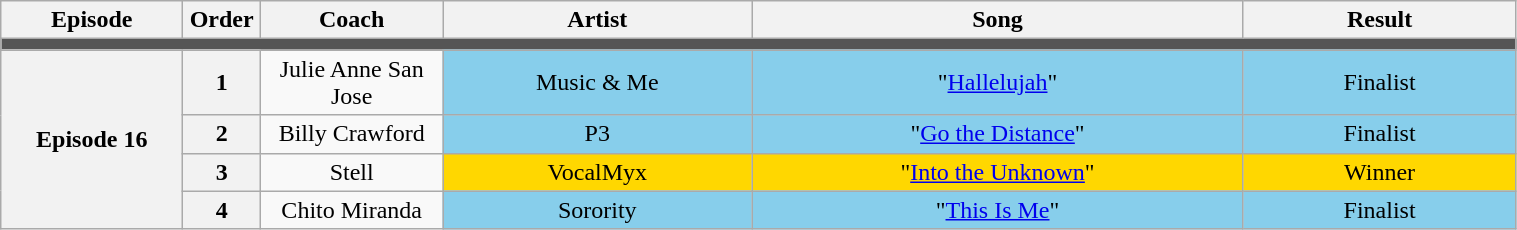<table class="wikitable" style="text-align:center; width:80%">
<tr>
<th width="10%">Episode</th>
<th width="1%">Order</th>
<th width="10%">Coach</th>
<th width="17%">Artist</th>
<th width="27%">Song</th>
<th width="15%">Result</th>
</tr>
<tr>
<td colspan=6 bgcolor=555555></td>
</tr>
<tr>
<th rowspan=4>Episode 16<br></th>
<th scope=row>1</th>
<td>Julie Anne San Jose</td>
<td bgcolor=skyblue>Music & Me</td>
<td bgcolor=skyblue>"<a href='#'>Hallelujah</a>"</td>
<td bgcolor=skyblue>Finalist</td>
</tr>
<tr>
<th scope=row>2</th>
<td>Billy Crawford</td>
<td bgcolor=skyblue>P3</td>
<td bgcolor=skyblue>"<a href='#'>Go the Distance</a>"</td>
<td bgcolor=skyblue>Finalist</td>
</tr>
<tr>
<th scope=row>3</th>
<td>Stell</td>
<td bgcolor=gold>VocalMyx</td>
<td bgcolor=gold>"<a href='#'>Into the Unknown</a>"</td>
<td bgcolor=gold>Winner</td>
</tr>
<tr>
<th scope=row>4</th>
<td>Chito Miranda</td>
<td bgcolor=skyblue>Sorority</td>
<td bgcolor=skyblue>"<a href='#'>This Is Me</a>"</td>
<td bgcolor=skyblue>Finalist</td>
</tr>
</table>
